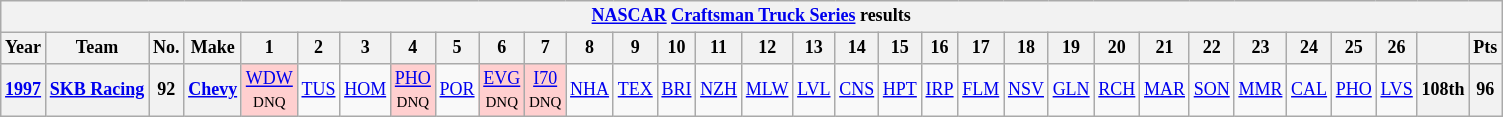<table class="wikitable" style="text-align:center; font-size:75%">
<tr>
<th colspan=45><a href='#'>NASCAR</a> <a href='#'>Craftsman Truck Series</a> results</th>
</tr>
<tr>
<th>Year</th>
<th>Team</th>
<th>No.</th>
<th>Make</th>
<th>1</th>
<th>2</th>
<th>3</th>
<th>4</th>
<th>5</th>
<th>6</th>
<th>7</th>
<th>8</th>
<th>9</th>
<th>10</th>
<th>11</th>
<th>12</th>
<th>13</th>
<th>14</th>
<th>15</th>
<th>16</th>
<th>17</th>
<th>18</th>
<th>19</th>
<th>20</th>
<th>21</th>
<th>22</th>
<th>23</th>
<th>24</th>
<th>25</th>
<th>26</th>
<th></th>
<th>Pts</th>
</tr>
<tr>
<th><a href='#'>1997</a></th>
<th><a href='#'>SKB Racing</a></th>
<th>92</th>
<th><a href='#'>Chevy</a></th>
<td style="background:#FFCFCF;"><a href='#'>WDW</a><br><small>DNQ</small></td>
<td><a href='#'>TUS</a></td>
<td><a href='#'>HOM</a></td>
<td style="background:#FFCFCF;"><a href='#'>PHO</a><br><small>DNQ</small></td>
<td><a href='#'>POR</a></td>
<td style="background:#FFCFCF;"><a href='#'>EVG</a><br><small>DNQ</small></td>
<td style="background:#FFCFCF;"><a href='#'>I70</a><br><small>DNQ</small></td>
<td><a href='#'>NHA</a></td>
<td><a href='#'>TEX</a></td>
<td><a href='#'>BRI</a></td>
<td><a href='#'>NZH</a></td>
<td><a href='#'>MLW</a></td>
<td><a href='#'>LVL</a></td>
<td><a href='#'>CNS</a></td>
<td><a href='#'>HPT</a></td>
<td><a href='#'>IRP</a></td>
<td><a href='#'>FLM</a></td>
<td><a href='#'>NSV</a></td>
<td><a href='#'>GLN</a></td>
<td><a href='#'>RCH</a></td>
<td><a href='#'>MAR</a></td>
<td><a href='#'>SON</a></td>
<td><a href='#'>MMR</a></td>
<td><a href='#'>CAL</a></td>
<td><a href='#'>PHO</a></td>
<td><a href='#'>LVS</a></td>
<th>108th</th>
<th>96</th>
</tr>
</table>
